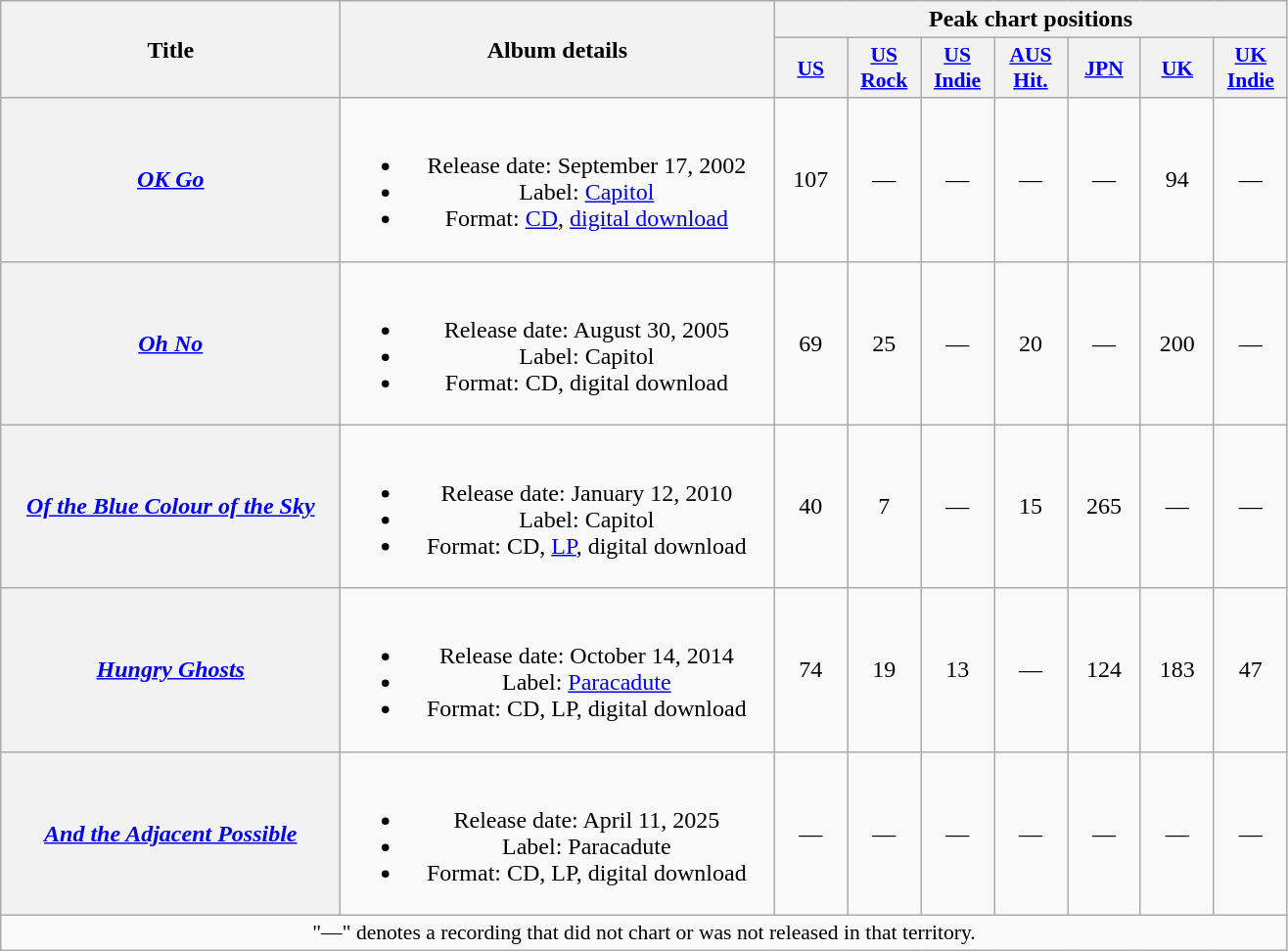<table class="wikitable plainrowheaders" style="text-align:center;" border="1">
<tr>
<th scope="col" rowspan="2" style="width:14em;">Title</th>
<th scope="col" rowspan="2" style="width:18em;">Album details</th>
<th scope="col" colspan="7">Peak chart positions</th>
</tr>
<tr>
<th scope="col" style="width:3em;font-size:90%;"><a href='#'>US</a><br></th>
<th scope="col" style="width:3em;font-size:90%;"><a href='#'>US<br>Rock</a><br></th>
<th scope="col" style="width:3em;font-size:90%;"><a href='#'>US<br>Indie</a><br></th>
<th scope="col" style="width:3em;font-size:90%;"><a href='#'>AUS<br>Hit.</a><br></th>
<th scope="col" style="width:3em;font-size:90%;"><a href='#'>JPN</a><br></th>
<th scope="col" style="width:3em;font-size:90%;"><a href='#'>UK</a><br></th>
<th scope="col" style="width:3em;font-size:90%;"><a href='#'>UK<br>Indie</a><br></th>
</tr>
<tr>
<th scope="row"><em><a href='#'>OK Go</a></em></th>
<td><br><ul><li>Release date: September 17, 2002</li><li>Label: <a href='#'>Capitol</a></li><li>Format: <a href='#'>CD</a>, <a href='#'>digital download</a></li></ul></td>
<td>107</td>
<td>—</td>
<td>—</td>
<td>—</td>
<td>—</td>
<td>94</td>
<td>—</td>
</tr>
<tr>
<th scope="row"><em><a href='#'>Oh No</a></em></th>
<td><br><ul><li>Release date: August 30, 2005</li><li>Label: Capitol</li><li>Format: CD, digital download</li></ul></td>
<td>69</td>
<td>25</td>
<td>—</td>
<td>20</td>
<td>—</td>
<td>200</td>
<td>—</td>
</tr>
<tr>
<th scope="row"><em><a href='#'>Of the Blue Colour of the Sky</a></em></th>
<td><br><ul><li>Release date: January 12, 2010</li><li>Label: Capitol</li><li>Format: CD, <a href='#'>LP</a>, digital download</li></ul></td>
<td>40</td>
<td>7</td>
<td>—</td>
<td>15</td>
<td>265</td>
<td>—</td>
<td>—</td>
</tr>
<tr>
<th scope="row"><em><a href='#'>Hungry Ghosts</a></em></th>
<td><br><ul><li>Release date: October 14, 2014</li><li>Label: <a href='#'>Paracadute</a></li><li>Format: CD, LP, digital download</li></ul></td>
<td>74</td>
<td>19</td>
<td>13</td>
<td>—</td>
<td>124</td>
<td>183</td>
<td>47</td>
</tr>
<tr>
<th scope="row"><em><a href='#'>And the Adjacent Possible</a></em></th>
<td><br><ul><li>Release date: April 11, 2025</li><li>Label: Paracadute</li><li>Format: CD, LP, digital download</li></ul></td>
<td>—</td>
<td>—</td>
<td>—</td>
<td>—</td>
<td>—</td>
<td>—</td>
<td>—</td>
</tr>
<tr>
<td colspan="10" style="font-size:90%">"—" denotes a recording that did not chart or was not released in that territory.</td>
</tr>
</table>
